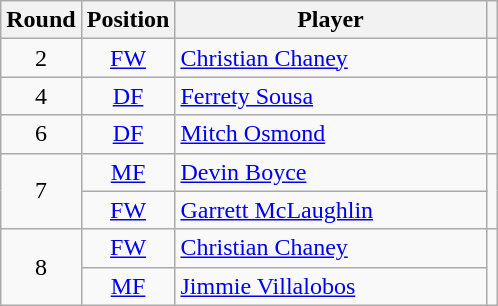<table class="wikitable sortable" style="text-align:center;">
<tr>
<th>Round</th>
<th>Position</th>
<th style="width:200px">Player</th>
<th class="unsortable"></th>
</tr>
<tr>
<td>2</td>
<td><a href='#'>FW</a></td>
<td style="text-align:left;" data-sort-value="Chaney, Christian"> <a href='#'>Christian Chaney</a></td>
<td></td>
</tr>
<tr>
<td>4</td>
<td><a href='#'>DF</a></td>
<td style="text-align:left;" data-sort-value="Sousa, Ferrety"> <a href='#'>Ferrety Sousa</a></td>
<td></td>
</tr>
<tr>
<td>6</td>
<td><a href='#'>DF</a></td>
<td style="text-align:left;" data-sort-value="Osmond, Mitch"> <a href='#'>Mitch Osmond</a></td>
<td></td>
</tr>
<tr>
<td rowspan="2">7</td>
<td><a href='#'>MF</a></td>
<td style="text-align:left;" data-sort-value="Boyce, Devin"> <a href='#'>Devin Boyce</a></td>
<td rowspan="2"></td>
</tr>
<tr>
<td><a href='#'>FW</a></td>
<td style="text-align:left;" data-sort-value="McLaughlin, Garrett"> <a href='#'>Garrett McLaughlin</a></td>
</tr>
<tr>
<td rowspan="2">8</td>
<td><a href='#'>FW</a></td>
<td style="text-align:left;" data-sort-value="Chaney, Christian"> <a href='#'>Christian Chaney</a></td>
<td rowspan="2"></td>
</tr>
<tr>
<td><a href='#'>MF</a></td>
<td style="text-align:left;" data-sort-value="Villalobos, Jimmie"> <a href='#'>Jimmie Villalobos</a></td>
</tr>
</table>
